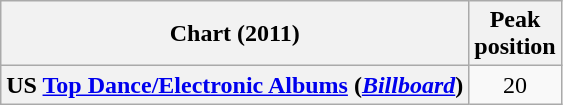<table class="wikitable sortable plainrowheaders" style="text-align:center">
<tr>
<th scope="col">Chart (2011)</th>
<th scope="col">Peak<br>position</th>
</tr>
<tr>
<th scope="row">US <a href='#'>Top Dance/Electronic Albums</a> (<em><a href='#'>Billboard</a></em>)</th>
<td>20</td>
</tr>
</table>
